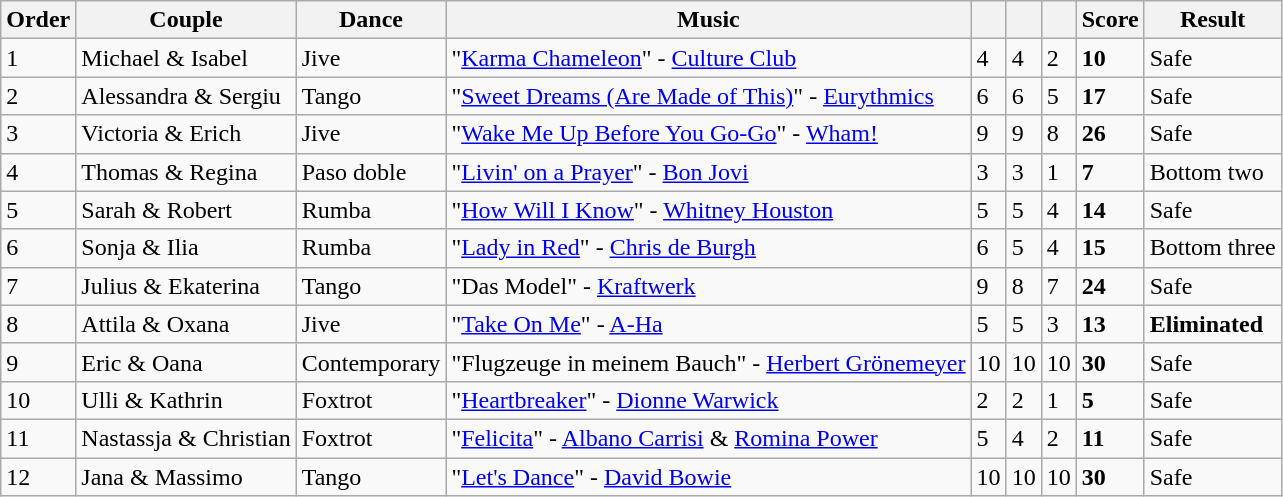<table class="wikitable sortable center">
<tr>
<th>Order</th>
<th>Couple</th>
<th>Dance</th>
<th>Music</th>
<th><small></small></th>
<th><small></small></th>
<th><small></small></th>
<th>Score</th>
<th>Result</th>
</tr>
<tr>
<td>1</td>
<td>Michael & Isabel</td>
<td>Jive</td>
<td>"<a href='#'>Karma Chameleon</a>" - <a href='#'>Culture Club</a></td>
<td>4</td>
<td>4</td>
<td>2</td>
<td><strong>10</strong></td>
<td>Safe</td>
</tr>
<tr>
<td>2</td>
<td>Alessandra & Sergiu</td>
<td>Tango</td>
<td>"<a href='#'>Sweet Dreams (Are Made of This)</a>" - <a href='#'>Eurythmics</a></td>
<td>6</td>
<td>6</td>
<td>5</td>
<td><strong>17</strong></td>
<td>Safe</td>
</tr>
<tr>
<td>3</td>
<td>Victoria & Erich</td>
<td>Jive</td>
<td>"<a href='#'>Wake Me Up Before You Go-Go</a>" - <a href='#'>Wham!</a></td>
<td>9</td>
<td>9</td>
<td>8</td>
<td><strong>26</strong></td>
<td>Safe</td>
</tr>
<tr>
<td>4</td>
<td>Thomas & Regina</td>
<td>Paso doble</td>
<td>"<a href='#'>Livin' on a Prayer</a>" - <a href='#'>Bon Jovi</a></td>
<td>3</td>
<td>3</td>
<td>1</td>
<td><strong>7</strong></td>
<td>Bottom two</td>
</tr>
<tr>
<td>5</td>
<td>Sarah & Robert</td>
<td>Rumba</td>
<td>"<a href='#'>How Will I Know</a>" - <a href='#'>Whitney Houston</a></td>
<td>5</td>
<td>5</td>
<td>4</td>
<td><strong>14</strong></td>
<td>Safe</td>
</tr>
<tr>
<td>6</td>
<td>Sonja & Ilia</td>
<td>Rumba</td>
<td>"<a href='#'>Lady in Red</a>" - <a href='#'>Chris de Burgh</a></td>
<td>6</td>
<td>5</td>
<td>4</td>
<td><strong>15</strong></td>
<td>Bottom three</td>
</tr>
<tr>
<td>7</td>
<td>Julius & Ekaterina</td>
<td>Tango</td>
<td>"Das Model" - <a href='#'>Kraftwerk</a></td>
<td>9</td>
<td>8</td>
<td>7</td>
<td><strong>24</strong></td>
<td>Safe</td>
</tr>
<tr>
<td>8</td>
<td>Attila & Oxana</td>
<td>Jive</td>
<td>"<a href='#'>Take On Me</a>" - <a href='#'>A-Ha</a></td>
<td>5</td>
<td>5</td>
<td>3</td>
<td><strong>13</strong></td>
<td><strong>Eliminated</strong></td>
</tr>
<tr>
<td>9</td>
<td>Eric & Oana</td>
<td>Contemporary</td>
<td>"Flugzeuge in meinem Bauch" - <a href='#'>Herbert Grönemeyer</a></td>
<td>10</td>
<td>10</td>
<td>10</td>
<td><strong>30</strong></td>
<td>Safe</td>
</tr>
<tr>
<td>10</td>
<td>Ulli & Kathrin</td>
<td>Foxtrot</td>
<td>"<a href='#'>Heartbreaker</a>" - <a href='#'>Dionne Warwick</a></td>
<td>2</td>
<td>2</td>
<td>1</td>
<td><strong>5</strong></td>
<td>Safe</td>
</tr>
<tr>
<td>11</td>
<td>Nastassja & Christian</td>
<td>Foxtrot</td>
<td>"<a href='#'>Felicita</a>" - <a href='#'>Albano Carrisi</a> & <a href='#'>Romina Power</a></td>
<td>5</td>
<td>4</td>
<td>2</td>
<td><strong>11</strong></td>
<td>Safe</td>
</tr>
<tr>
<td>12</td>
<td>Jana & Massimo</td>
<td>Tango</td>
<td>"<a href='#'>Let's Dance</a>" - <a href='#'>David Bowie</a></td>
<td>10</td>
<td>10</td>
<td>10</td>
<td><strong>30</strong></td>
<td>Safe</td>
</tr>
</table>
